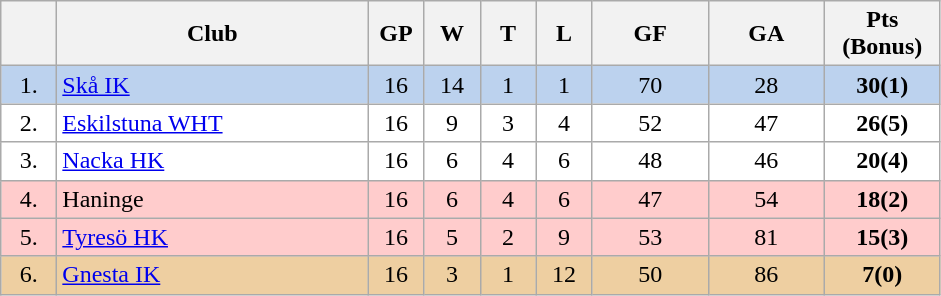<table class="wikitable">
<tr>
<th width="30"></th>
<th width="200">Club</th>
<th width="30">GP</th>
<th width="30">W</th>
<th width="30">T</th>
<th width="30">L</th>
<th width="70">GF</th>
<th width="70">GA</th>
<th width="70">Pts (Bonus)</th>
</tr>
<tr bgcolor="#BCD2EE" align="center">
<td>1.</td>
<td align="left"><a href='#'>Skå IK</a></td>
<td>16</td>
<td>14</td>
<td>1</td>
<td>1</td>
<td>70</td>
<td>28</td>
<td><strong>30(1)</strong></td>
</tr>
<tr bgcolor="#FFFFFF" align="center">
<td>2.</td>
<td align="left"><a href='#'>Eskilstuna WHT</a></td>
<td>16</td>
<td>9</td>
<td>3</td>
<td>4</td>
<td>52</td>
<td>47</td>
<td><strong>26(5)</strong></td>
</tr>
<tr bgcolor="#FFFFFF" align="center">
<td>3.</td>
<td align="left"><a href='#'>Nacka HK</a></td>
<td>16</td>
<td>6</td>
<td>4</td>
<td>6</td>
<td>48</td>
<td>46</td>
<td><strong>20(4)</strong></td>
</tr>
<tr bgcolor="#FFCCCC" align="center">
<td>4.</td>
<td align="left">Haninge</td>
<td>16</td>
<td>6</td>
<td>4</td>
<td>6</td>
<td>47</td>
<td>54</td>
<td><strong>18(2)</strong></td>
</tr>
<tr bgcolor="#FFCCCC" align="center">
<td>5.</td>
<td align="left"><a href='#'>Tyresö HK</a></td>
<td>16</td>
<td>5</td>
<td>2</td>
<td>9</td>
<td>53</td>
<td>81</td>
<td><strong>15(3)</strong></td>
</tr>
<tr bgcolor="#EECFA1" align="center">
<td>6.</td>
<td align="left"><a href='#'>Gnesta IK</a></td>
<td>16</td>
<td>3</td>
<td>1</td>
<td>12</td>
<td>50</td>
<td>86</td>
<td><strong>7(0)</strong></td>
</tr>
</table>
